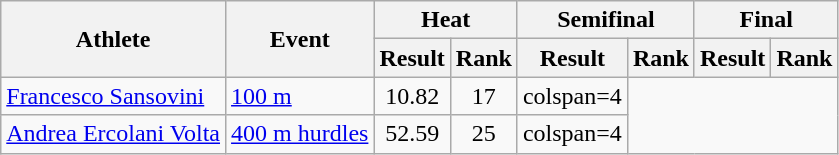<table class="wikitable">
<tr>
<th rowspan="2">Athlete</th>
<th rowspan="2">Event</th>
<th colspan="2">Heat</th>
<th colspan="2">Semifinal</th>
<th colspan="2">Final</th>
</tr>
<tr>
<th>Result</th>
<th>Rank</th>
<th>Result</th>
<th>Rank</th>
<th>Result</th>
<th>Rank</th>
</tr>
<tr align=center>
<td align=left><a href='#'>Francesco Sansovini</a></td>
<td align=left><a href='#'>100 m</a></td>
<td>10.82</td>
<td>17</td>
<td>colspan=4 </td>
</tr>
<tr align=center>
<td align=left><a href='#'>Andrea Ercolani Volta</a></td>
<td align=left><a href='#'>400 m hurdles</a></td>
<td>52.59 </td>
<td>25</td>
<td>colspan=4 </td>
</tr>
</table>
